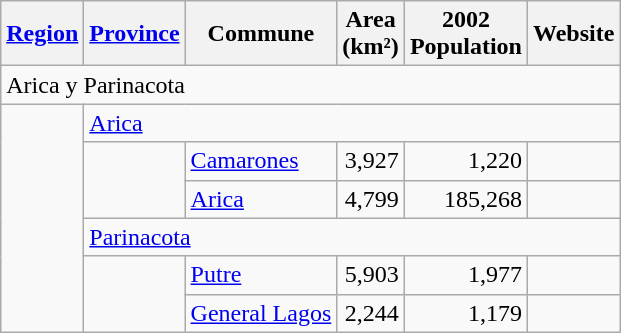<table class="wikitable" style="text-align:left; text-valign:top;">
<tr>
<th scope="col"><a href='#'>Region</a></th>
<th scope="col"><a href='#'>Province</a></th>
<th scope="col">Commune</th>
<th scope="col">Area<br>(km²)</th>
<th scope="col">2002<br>Population</th>
<th scope="col">Website</th>
</tr>
<tr>
<td colspan="6" valign="top">Arica y Parinacota</td>
</tr>
<tr>
<td rowspan="6"></td>
<td colspan="5"  valign="top"><a href='#'>Arica</a></td>
</tr>
<tr>
<td rowspan="2"></td>
<td><a href='#'>Camarones</a></td>
<td align="right">3,927</td>
<td align="right">1,220</td>
<td align="right"></td>
</tr>
<tr>
<td><a href='#'>Arica</a></td>
<td align="right">4,799</td>
<td align="right">185,268</td>
<td align="right"> </td>
</tr>
<tr>
<td colspan="5" valign="top"><a href='#'>Parinacota</a></td>
</tr>
<tr>
<td rowspan="2"></td>
<td><a href='#'>Putre</a></td>
<td align="right">5,903</td>
<td align="right">1,977</td>
<td align="right"></td>
</tr>
<tr>
<td><a href='#'>General Lagos</a></td>
<td align="right">2,244</td>
<td align="right">1,179</td>
<td align="right"></td>
</tr>
</table>
